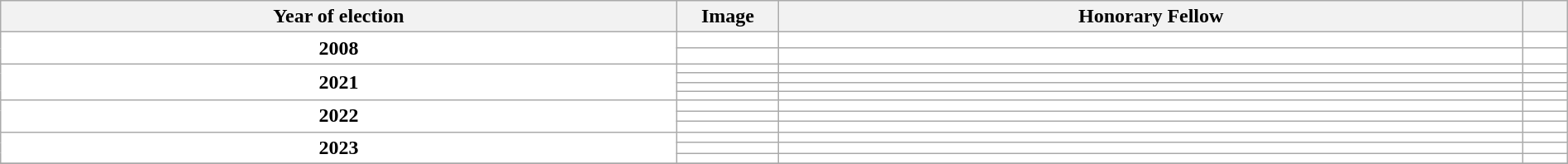<table class="wikitable sortable plainrowheaders" style="width: 100%; background: #ffffff;">
<tr class="unsortable">
<th scope="col">Year of election</th>
<th scope="col" class="unsortable" style="width: 75px;">Image</th>
<th scope="col">Honorary Fellow</th>
<th scope="col" class="unsortable"></th>
</tr>
<tr>
<th scope="row" rowspan="2" style="background: #ffffff; text-align: center;">2008</th>
<td></td>
<td></td>
<td></td>
</tr>
<tr>
<td></td>
<td></td>
<td></td>
</tr>
<tr>
<th scope="row" rowspan="4" style="background: #ffffff; text-align: center;">2021</th>
<td></td>
<td></td>
<td></td>
</tr>
<tr>
<td></td>
<td></td>
<td></td>
</tr>
<tr>
<td></td>
<td></td>
<td></td>
</tr>
<tr>
<td></td>
<td></td>
<td></td>
</tr>
<tr>
<th scope="row" rowspan="3" style="background: #ffffff; text-align: center;">2022</th>
<td></td>
<td></td>
<td></td>
</tr>
<tr>
<td></td>
<td></td>
<td></td>
</tr>
<tr>
<td></td>
<td></td>
<td></td>
</tr>
<tr>
<th scope="row" rowspan="3" style="background: #ffffff; text-align: center;">2023</th>
<td></td>
<td></td>
<td></td>
</tr>
<tr>
<td></td>
<td></td>
<td></td>
</tr>
<tr>
<td></td>
<td></td>
<td></td>
</tr>
<tr>
</tr>
</table>
